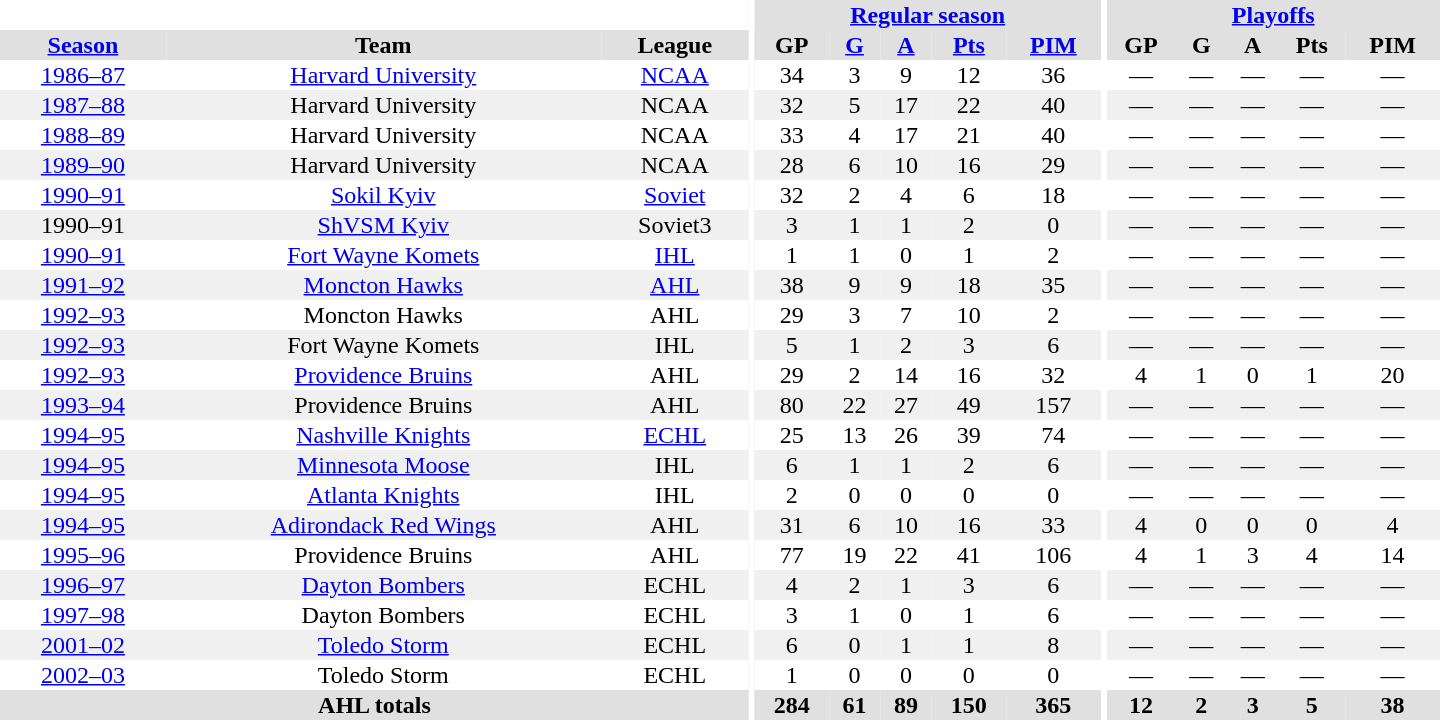<table border="0" cellpadding="1" cellspacing="0" style="text-align:center; width:60em">
<tr bgcolor="#e0e0e0">
<th colspan="3" bgcolor="#ffffff"></th>
<th rowspan="99" bgcolor="#ffffff"></th>
<th colspan="5"><a href='#'>Regular season</a></th>
<th rowspan="99" bgcolor="#ffffff"></th>
<th colspan="5"><a href='#'>Playoffs</a></th>
</tr>
<tr bgcolor="#e0e0e0">
<th><a href='#'>Season</a></th>
<th>Team</th>
<th>League</th>
<th>GP</th>
<th><a href='#'>G</a></th>
<th><a href='#'>A</a></th>
<th><a href='#'>Pts</a></th>
<th><a href='#'>PIM</a></th>
<th>GP</th>
<th>G</th>
<th>A</th>
<th>Pts</th>
<th>PIM</th>
</tr>
<tr>
<td><a href='#'>1986–87</a></td>
<td><a href='#'>Harvard University</a></td>
<td><a href='#'>NCAA</a></td>
<td>34</td>
<td>3</td>
<td>9</td>
<td>12</td>
<td>36</td>
<td>—</td>
<td>—</td>
<td>—</td>
<td>—</td>
<td>—</td>
</tr>
<tr bgcolor="#f0f0f0">
<td><a href='#'>1987–88</a></td>
<td>Harvard University</td>
<td>NCAA</td>
<td>32</td>
<td>5</td>
<td>17</td>
<td>22</td>
<td>40</td>
<td>—</td>
<td>—</td>
<td>—</td>
<td>—</td>
<td>—</td>
</tr>
<tr>
<td><a href='#'>1988–89</a></td>
<td>Harvard University</td>
<td>NCAA</td>
<td>33</td>
<td>4</td>
<td>17</td>
<td>21</td>
<td>40</td>
<td>—</td>
<td>—</td>
<td>—</td>
<td>—</td>
<td>—</td>
</tr>
<tr bgcolor="#f0f0f0">
<td><a href='#'>1989–90</a></td>
<td>Harvard University</td>
<td>NCAA</td>
<td>28</td>
<td>6</td>
<td>10</td>
<td>16</td>
<td>29</td>
<td>—</td>
<td>—</td>
<td>—</td>
<td>—</td>
<td>—</td>
</tr>
<tr>
<td><a href='#'>1990–91</a></td>
<td><a href='#'>Sokil Kyiv</a></td>
<td><a href='#'>Soviet</a></td>
<td>32</td>
<td>2</td>
<td>4</td>
<td>6</td>
<td>18</td>
<td>—</td>
<td>—</td>
<td>—</td>
<td>—</td>
<td>—</td>
</tr>
<tr bgcolor="#f0f0f0">
<td>1990–91</td>
<td><a href='#'>ShVSM Kyiv</a></td>
<td>Soviet3</td>
<td>3</td>
<td>1</td>
<td>1</td>
<td>2</td>
<td>0</td>
<td>—</td>
<td>—</td>
<td>—</td>
<td>—</td>
<td>—</td>
</tr>
<tr>
<td><a href='#'>1990–91</a></td>
<td><a href='#'>Fort Wayne Komets</a></td>
<td><a href='#'>IHL</a></td>
<td>1</td>
<td>1</td>
<td>0</td>
<td>1</td>
<td>2</td>
<td>—</td>
<td>—</td>
<td>—</td>
<td>—</td>
<td>—</td>
</tr>
<tr bgcolor="#f0f0f0">
<td><a href='#'>1991–92</a></td>
<td><a href='#'>Moncton Hawks</a></td>
<td><a href='#'>AHL</a></td>
<td>38</td>
<td>9</td>
<td>9</td>
<td>18</td>
<td>35</td>
<td>—</td>
<td>—</td>
<td>—</td>
<td>—</td>
<td>—</td>
</tr>
<tr>
<td><a href='#'>1992–93</a></td>
<td>Moncton Hawks</td>
<td>AHL</td>
<td>29</td>
<td>3</td>
<td>7</td>
<td>10</td>
<td>2</td>
<td>—</td>
<td>—</td>
<td>—</td>
<td>—</td>
<td>—</td>
</tr>
<tr bgcolor="#f0f0f0">
<td><a href='#'>1992–93</a></td>
<td>Fort Wayne Komets</td>
<td>IHL</td>
<td>5</td>
<td>1</td>
<td>2</td>
<td>3</td>
<td>6</td>
<td>—</td>
<td>—</td>
<td>—</td>
<td>—</td>
<td>—</td>
</tr>
<tr>
<td><a href='#'>1992–93</a></td>
<td><a href='#'>Providence Bruins</a></td>
<td>AHL</td>
<td>29</td>
<td>2</td>
<td>14</td>
<td>16</td>
<td>32</td>
<td>4</td>
<td>1</td>
<td>0</td>
<td>1</td>
<td>20</td>
</tr>
<tr bgcolor="#f0f0f0">
<td><a href='#'>1993–94</a></td>
<td>Providence Bruins</td>
<td>AHL</td>
<td>80</td>
<td>22</td>
<td>27</td>
<td>49</td>
<td>157</td>
<td>—</td>
<td>—</td>
<td>—</td>
<td>—</td>
<td>—</td>
</tr>
<tr>
<td><a href='#'>1994–95</a></td>
<td><a href='#'>Nashville Knights</a></td>
<td><a href='#'>ECHL</a></td>
<td>25</td>
<td>13</td>
<td>26</td>
<td>39</td>
<td>74</td>
<td>—</td>
<td>—</td>
<td>—</td>
<td>—</td>
<td>—</td>
</tr>
<tr bgcolor="#f0f0f0">
<td><a href='#'>1994–95</a></td>
<td><a href='#'>Minnesota Moose</a></td>
<td>IHL</td>
<td>6</td>
<td>1</td>
<td>1</td>
<td>2</td>
<td>6</td>
<td>—</td>
<td>—</td>
<td>—</td>
<td>—</td>
<td>—</td>
</tr>
<tr>
<td><a href='#'>1994–95</a></td>
<td><a href='#'>Atlanta Knights</a></td>
<td>IHL</td>
<td>2</td>
<td>0</td>
<td>0</td>
<td>0</td>
<td>0</td>
<td>—</td>
<td>—</td>
<td>—</td>
<td>—</td>
<td>—</td>
</tr>
<tr bgcolor="#f0f0f0">
<td><a href='#'>1994–95</a></td>
<td><a href='#'>Adirondack Red Wings</a></td>
<td>AHL</td>
<td>31</td>
<td>6</td>
<td>10</td>
<td>16</td>
<td>33</td>
<td>4</td>
<td>0</td>
<td>0</td>
<td>0</td>
<td>4</td>
</tr>
<tr>
<td><a href='#'>1995–96</a></td>
<td>Providence Bruins</td>
<td>AHL</td>
<td>77</td>
<td>19</td>
<td>22</td>
<td>41</td>
<td>106</td>
<td>4</td>
<td>1</td>
<td>3</td>
<td>4</td>
<td>14</td>
</tr>
<tr bgcolor="#f0f0f0">
<td><a href='#'>1996–97</a></td>
<td><a href='#'>Dayton Bombers</a></td>
<td>ECHL</td>
<td>4</td>
<td>2</td>
<td>1</td>
<td>3</td>
<td>6</td>
<td>—</td>
<td>—</td>
<td>—</td>
<td>—</td>
<td>—</td>
</tr>
<tr>
<td><a href='#'>1997–98</a></td>
<td>Dayton Bombers</td>
<td>ECHL</td>
<td>3</td>
<td>1</td>
<td>0</td>
<td>1</td>
<td>6</td>
<td>—</td>
<td>—</td>
<td>—</td>
<td>—</td>
<td>—</td>
</tr>
<tr bgcolor="#f0f0f0">
<td><a href='#'>2001–02</a></td>
<td><a href='#'>Toledo Storm</a></td>
<td>ECHL</td>
<td>6</td>
<td>0</td>
<td>1</td>
<td>1</td>
<td>8</td>
<td>—</td>
<td>—</td>
<td>—</td>
<td>—</td>
<td>—</td>
</tr>
<tr>
<td><a href='#'>2002–03</a></td>
<td>Toledo Storm</td>
<td>ECHL</td>
<td>1</td>
<td>0</td>
<td>0</td>
<td>0</td>
<td>0</td>
<td>—</td>
<td>—</td>
<td>—</td>
<td>—</td>
<td>—</td>
</tr>
<tr>
</tr>
<tr ALIGN="center" bgcolor="#e0e0e0">
<th colspan="3">AHL totals</th>
<th ALIGN="center">284</th>
<th ALIGN="center">61</th>
<th ALIGN="center">89</th>
<th ALIGN="center">150</th>
<th ALIGN="center">365</th>
<th ALIGN="center">12</th>
<th ALIGN="center">2</th>
<th ALIGN="center">3</th>
<th ALIGN="center">5</th>
<th ALIGN="center">38</th>
</tr>
</table>
